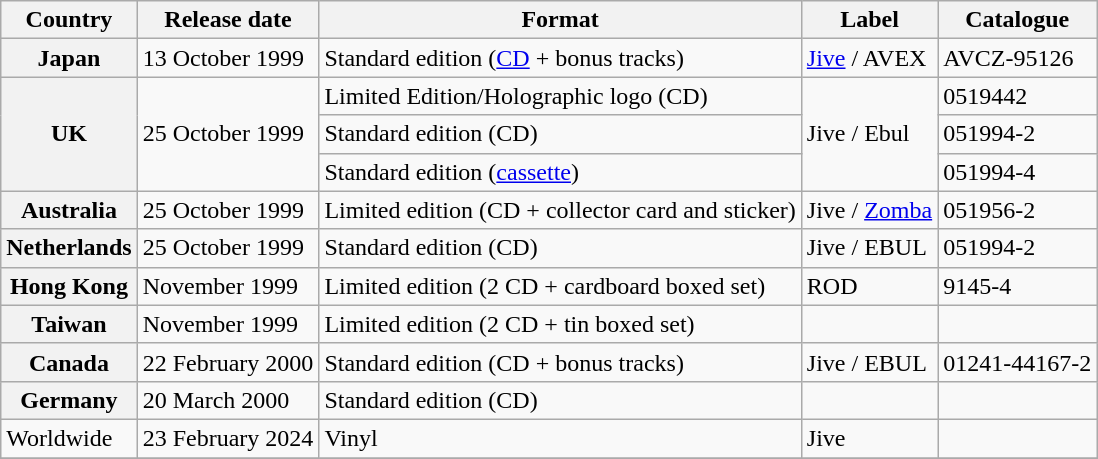<table class="wikitable plainrowheaders">
<tr>
<th>Country</th>
<th>Release date</th>
<th>Format</th>
<th>Label</th>
<th>Catalogue</th>
</tr>
<tr>
<th scope="row">Japan</th>
<td>13 October 1999</td>
<td>Standard edition (<a href='#'>CD</a> + bonus tracks)</td>
<td><a href='#'>Jive</a> / AVEX</td>
<td>AVCZ-95126</td>
</tr>
<tr>
<th scope="row" rowspan="3">UK</th>
<td rowspan="3">25 October 1999</td>
<td>Limited Edition/Holographic logo (CD)</td>
<td rowspan="3">Jive / Ebul</td>
<td>0519442</td>
</tr>
<tr>
<td>Standard edition (CD)</td>
<td>051994-2</td>
</tr>
<tr>
<td>Standard edition (<a href='#'>cassette</a>)</td>
<td>051994-4</td>
</tr>
<tr>
<th scope="row">Australia</th>
<td>25 October 1999</td>
<td>Limited edition (CD + collector card and sticker)</td>
<td>Jive / <a href='#'>Zomba</a></td>
<td>051956-2</td>
</tr>
<tr>
<th scope="row">Netherlands</th>
<td>25 October 1999</td>
<td>Standard edition (CD)</td>
<td>Jive / EBUL</td>
<td>051994-2</td>
</tr>
<tr>
<th scope="row">Hong Kong</th>
<td>November 1999</td>
<td>Limited edition (2 CD + cardboard boxed set)</td>
<td>ROD</td>
<td>9145-4</td>
</tr>
<tr>
<th scope="row">Taiwan</th>
<td>November 1999</td>
<td>Limited edition (2 CD + tin boxed set)</td>
<td></td>
<td></td>
</tr>
<tr>
<th scope="row">Canada</th>
<td>22 February 2000</td>
<td>Standard edition (CD + bonus tracks)</td>
<td>Jive / EBUL</td>
<td>01241-44167-2</td>
</tr>
<tr>
<th scope="row">Germany</th>
<td>20 March 2000</td>
<td>Standard edition (CD)</td>
<td></td>
<td></td>
</tr>
<tr>
<td>Worldwide</td>
<td>23 February 2024</td>
<td>Vinyl</td>
<td>Jive</td>
<td></td>
</tr>
<tr>
</tr>
</table>
